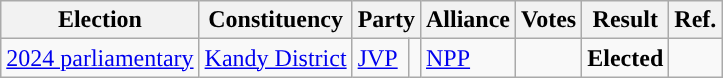<table class="wikitable" style="text-align:left;">
<tr>
<th scope=col>Election</th>
<th scope=col>Constituency</th>
<th scope=col colspan="2">Party</th>
<th scope=col>Alliance</th>
<th scope=col>Votes</th>
<th scope=col>Result</th>
<th scope=col>Ref.</th>
</tr>
<tr>
<td><a href='#'>2024 parliamentary</a></td>
<td><a href='#'>Kandy District</a></td>
<td><a href='#'>JVP</a></td>
<td rowspan="8" style="background:"></td>
<td><a href='#'>NPP</a></td>
<td align=right></td>
<td><strong>Elected</strong></td>
<td></td>
</tr>
</table>
